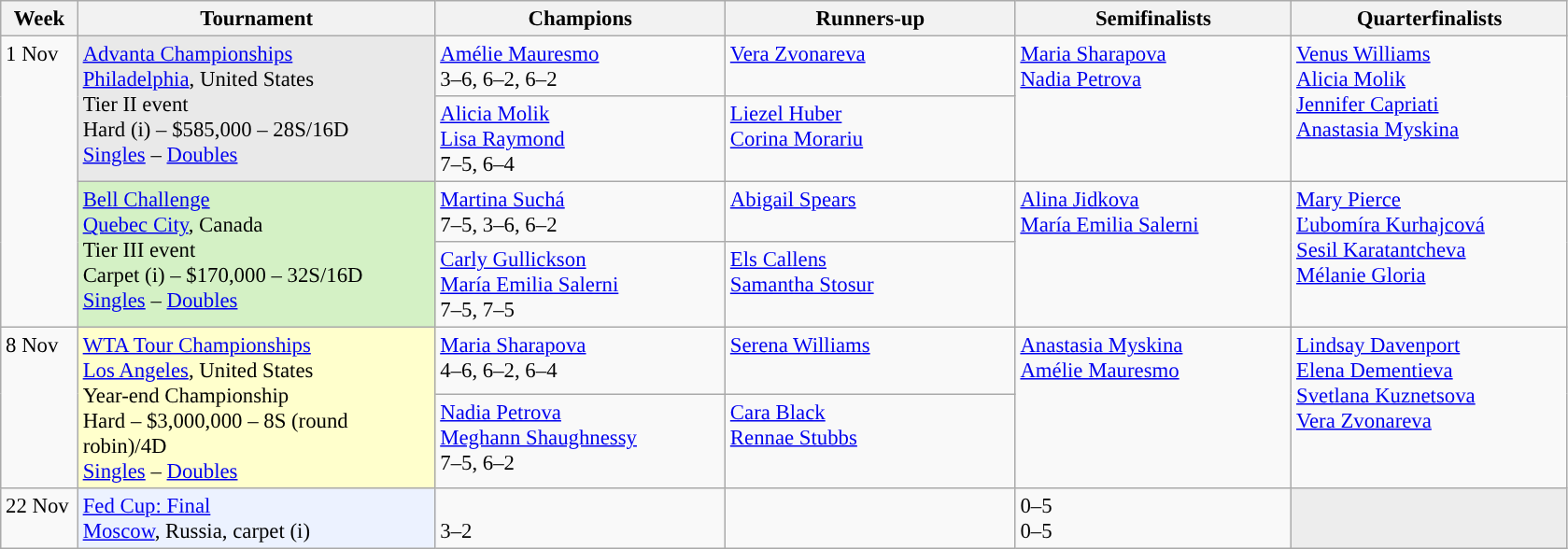<table class=wikitable style=font-size:95%>
<tr>
<th style="width:48px;">Week</th>
<th style="width:248px;">Tournament</th>
<th style="width:200px;">Champions</th>
<th style="width:200px;">Runners-up</th>
<th style="width:190px;">Semifinalists</th>
<th style="width:190px;">Quarterfinalists</th>
</tr>
<tr valign="top">
<td rowspan=4>1 Nov</td>
<td rowspan=2 style="background:#e9e9e9;"><a href='#'>Advanta Championships</a><br> <a href='#'>Philadelphia</a>, United States <br>Tier II event<br>Hard (i) – $585,000 – 28S/16D<br><a href='#'>Singles</a> – <a href='#'>Doubles</a></td>
<td> <a href='#'>Amélie Mauresmo</a> <br> 3–6, 6–2, 6–2</td>
<td> <a href='#'>Vera Zvonareva</a></td>
<td rowspan=2> <a href='#'>Maria Sharapova</a><br> <a href='#'>Nadia Petrova</a></td>
<td rowspan=2> <a href='#'>Venus Williams</a>  <br>  <a href='#'>Alicia Molik</a> <br> <a href='#'>Jennifer Capriati</a><br>   <a href='#'>Anastasia Myskina</a></td>
</tr>
<tr valign="top">
<td> <a href='#'>Alicia Molik</a> <br>  <a href='#'>Lisa Raymond</a><br>7–5, 6–4</td>
<td> <a href='#'>Liezel Huber</a> <br>  <a href='#'>Corina Morariu</a></td>
</tr>
<tr valign="top">
<td rowspan=2 style="background:#d4f1c5;"><a href='#'>Bell Challenge</a><br> <a href='#'>Quebec City</a>, Canada <br>Tier III event<br>Carpet (i) – $170,000 – 32S/16D<br><a href='#'>Singles</a> – <a href='#'>Doubles</a></td>
<td> <a href='#'>Martina Suchá</a> <br> 7–5, 3–6, 6–2</td>
<td> <a href='#'>Abigail Spears</a></td>
<td rowspan=2> <a href='#'>Alina Jidkova</a><br> <a href='#'>María Emilia Salerni</a></td>
<td rowspan=2> <a href='#'>Mary Pierce</a>  <br>  <a href='#'>Ľubomíra Kurhajcová</a> <br> <a href='#'>Sesil Karatantcheva</a><br>   <a href='#'>Mélanie Gloria</a></td>
</tr>
<tr valign="top">
<td> <a href='#'>Carly Gullickson</a> <br>  <a href='#'>María Emilia Salerni</a><br>7–5, 7–5</td>
<td> <a href='#'>Els Callens</a> <br>  <a href='#'>Samantha Stosur</a></td>
</tr>
<tr valign="top">
<td rowspan=2>8 Nov</td>
<td rowspan=2 style="background:#ffc;"><a href='#'>WTA Tour Championships</a><br> <a href='#'>Los Angeles</a>, United States <br>Year-end Championship<br>Hard – $3,000,000 – 8S (round robin)/4D<br><a href='#'>Singles</a> – <a href='#'>Doubles</a></td>
<td> <a href='#'>Maria Sharapova</a> <br> 4–6, 6–2, 6–4</td>
<td> <a href='#'>Serena Williams</a></td>
<td rowspan=2> <a href='#'>Anastasia Myskina</a><br> <a href='#'>Amélie Mauresmo</a></td>
<td rowspan=2> <a href='#'>Lindsay Davenport</a>  <br>  <a href='#'>Elena Dementieva</a> <br> <a href='#'>Svetlana Kuznetsova</a><br>   <a href='#'>Vera Zvonareva</a></td>
</tr>
<tr valign="top">
<td> <a href='#'>Nadia Petrova</a> <br>  <a href='#'>Meghann Shaughnessy</a><br>7–5, 6–2</td>
<td> <a href='#'>Cara Black</a> <br>  <a href='#'>Rennae Stubbs</a></td>
</tr>
<tr valign=top>
<td>22 Nov</td>
<td bgcolor="#ecf2ff"><a href='#'>Fed Cup: Final</a><br><a href='#'>Moscow</a>, Russia, carpet (i)</td>
<td><br>3–2</td>
<td></td>
<td> 0–5<br> 0–5</td>
<td bgcolor="#ededed"></td>
</tr>
</table>
